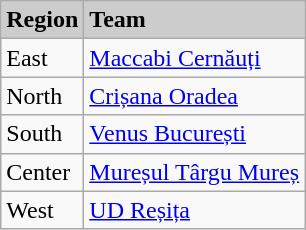<table class="wikitable">
<tr style="background:#ccc;font-weight:bold">
<td>Region</td>
<td>Team</td>
</tr>
<tr>
<td>East</td>
<td><a href='#'>Maccabi Cernăuți</a></td>
</tr>
<tr>
<td>North</td>
<td><a href='#'>Crișana Oradea</a></td>
</tr>
<tr>
<td>South</td>
<td><a href='#'>Venus București</a></td>
</tr>
<tr>
<td>Center</td>
<td><a href='#'>Mureșul Târgu Mureș</a></td>
</tr>
<tr>
<td>West</td>
<td><a href='#'>UD Reșița</a></td>
</tr>
</table>
